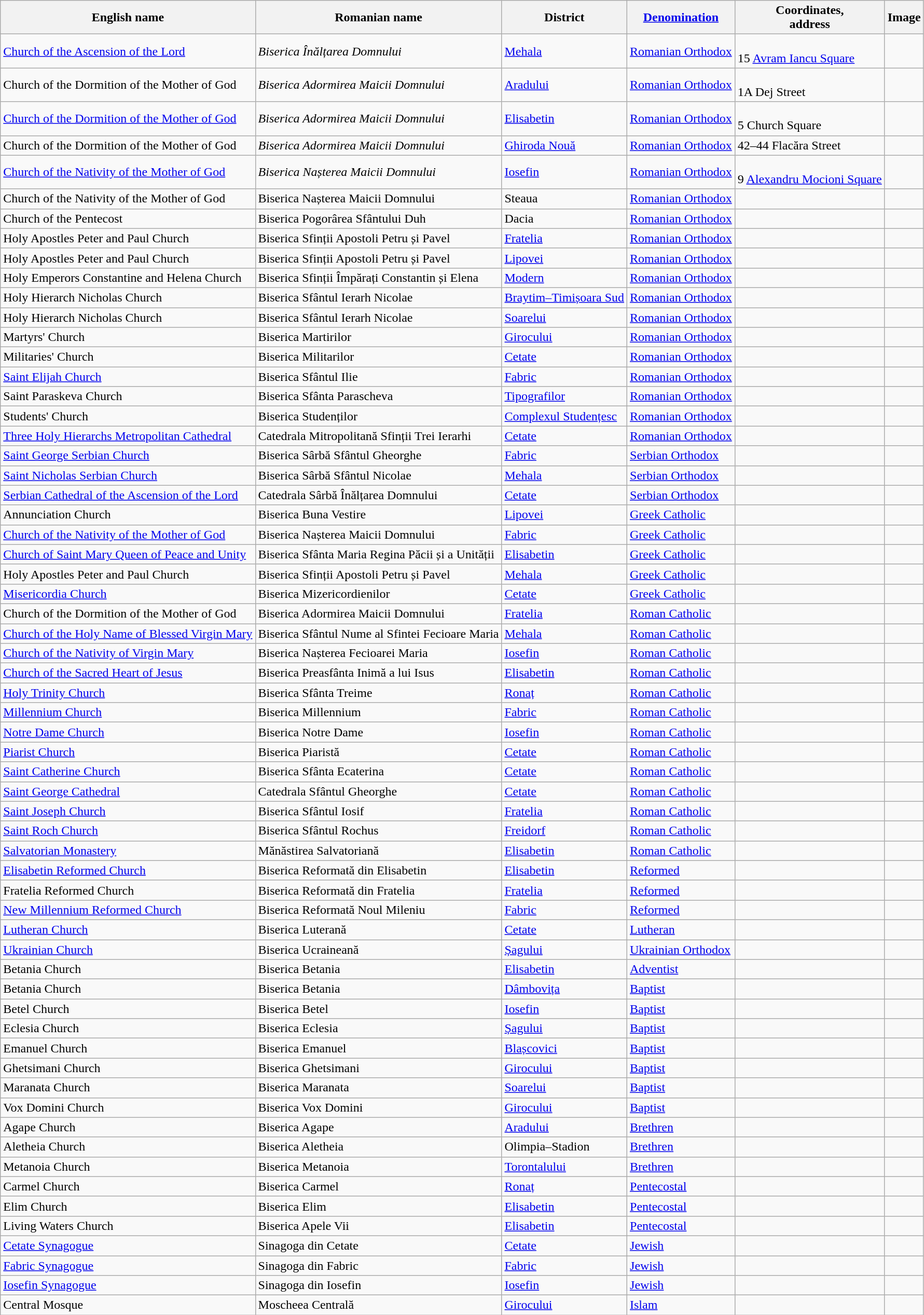<table class="wikitable">
<tr>
<th>English name</th>
<th>Romanian name</th>
<th>District</th>
<th><a href='#'>Denomination</a></th>
<th>Coordinates,<br>address</th>
<th>Image</th>
</tr>
<tr>
<td><a href='#'>Church of the Ascension of the Lord</a></td>
<td><em>Biserica Înălțarea Domnului</em></td>
<td><a href='#'>Mehala</a></td>
<td><a href='#'>Romanian Orthodox</a></td>
<td><br>15 <a href='#'>Avram Iancu Square</a></td>
<td></td>
</tr>
<tr>
<td>Church of the Dormition of the Mother of God</td>
<td><em>Biserica Adormirea Maicii Domnului</em></td>
<td><a href='#'>Aradului</a></td>
<td><a href='#'>Romanian Orthodox</a></td>
<td><br>1A Dej Street</td>
<td></td>
</tr>
<tr>
<td><a href='#'>Church of the Dormition of the Mother of God</a></td>
<td><em>Biserica Adormirea Maicii Domnului</em></td>
<td><a href='#'>Elisabetin</a></td>
<td><a href='#'>Romanian Orthodox</a></td>
<td><br>5 Church Square</td>
<td></td>
</tr>
<tr>
<td>Church of the Dormition of the Mother of God</td>
<td><em>Biserica Adormirea Maicii Domnului</em></td>
<td><a href='#'>Ghiroda Nouă</a></td>
<td><a href='#'>Romanian Orthodox</a></td>
<td>42–44 Flacăra Street</td>
<td></td>
</tr>
<tr>
<td><a href='#'>Church of the Nativity of the Mother of God</a></td>
<td><em>Biserica Nașterea Maicii Domnului</em></td>
<td><a href='#'>Iosefin</a></td>
<td><a href='#'>Romanian Orthodox</a></td>
<td><br>9 <a href='#'>Alexandru Mocioni Square</a></td>
<td></td>
</tr>
<tr>
<td>Church of the Nativity of the Mother of God</td>
<td>Biserica Nașterea Maicii Domnului<em></td>
<td>Steaua</td>
<td><a href='#'>Romanian Orthodox</a></td>
<td></td>
<td></td>
</tr>
<tr>
<td>Church of the Pentecost</td>
<td></em>Biserica Pogorârea Sfântului Duh<em></td>
<td>Dacia</td>
<td><a href='#'>Romanian Orthodox</a></td>
<td></td>
<td></td>
</tr>
<tr>
<td>Holy Apostles Peter and Paul Church</td>
<td></em>Biserica Sfinții Apostoli Petru și Pavel<em></td>
<td><a href='#'>Fratelia</a></td>
<td><a href='#'>Romanian Orthodox</a></td>
<td></td>
<td></td>
</tr>
<tr>
<td>Holy Apostles Peter and Paul Church</td>
<td></em>Biserica Sfinții Apostoli Petru și Pavel<em></td>
<td><a href='#'>Lipovei</a></td>
<td><a href='#'>Romanian Orthodox</a></td>
<td></td>
<td></td>
</tr>
<tr>
<td>Holy Emperors Constantine and Helena Church</td>
<td></em>Biserica Sfinții Împărați Constantin și Elena<em></td>
<td><a href='#'>Modern</a></td>
<td><a href='#'>Romanian Orthodox</a></td>
<td></td>
<td></td>
</tr>
<tr>
<td>Holy Hierarch Nicholas Church</td>
<td></em>Biserica Sfântul Ierarh Nicolae<em></td>
<td><a href='#'>Braytim–Timișoara Sud</a></td>
<td><a href='#'>Romanian Orthodox</a></td>
<td></td>
<td></td>
</tr>
<tr>
<td>Holy Hierarch Nicholas Church</td>
<td></em>Biserica Sfântul Ierarh Nicolae<em></td>
<td><a href='#'>Soarelui</a></td>
<td><a href='#'>Romanian Orthodox</a></td>
<td></td>
<td></td>
</tr>
<tr>
<td>Martyrs' Church</td>
<td></em>Biserica Martirilor<em></td>
<td><a href='#'>Girocului</a></td>
<td><a href='#'>Romanian Orthodox</a></td>
<td></td>
<td></td>
</tr>
<tr>
<td>Militaries' Church</td>
<td></em>Biserica Militarilor<em></td>
<td><a href='#'>Cetate</a></td>
<td><a href='#'>Romanian Orthodox</a></td>
<td></td>
<td></td>
</tr>
<tr>
<td><a href='#'>Saint Elijah Church</a></td>
<td></em>Biserica Sfântul Ilie<em></td>
<td><a href='#'>Fabric</a></td>
<td><a href='#'>Romanian Orthodox</a></td>
<td></td>
<td></td>
</tr>
<tr>
<td>Saint Paraskeva Church</td>
<td></em>Biserica Sfânta Parascheva<em></td>
<td><a href='#'>Tipografilor</a></td>
<td><a href='#'>Romanian Orthodox</a></td>
<td></td>
<td></td>
</tr>
<tr>
<td>Students' Church</td>
<td></em>Biserica Studenților<em></td>
<td><a href='#'>Complexul Studențesc</a></td>
<td><a href='#'>Romanian Orthodox</a></td>
<td></td>
<td></td>
</tr>
<tr>
<td><a href='#'>Three Holy Hierarchs Metropolitan Cathedral</a></td>
<td></em>Catedrala Mitropolitană Sfinții Trei Ierarhi<em></td>
<td><a href='#'>Cetate</a></td>
<td><a href='#'>Romanian Orthodox</a></td>
<td></td>
<td></td>
</tr>
<tr>
<td><a href='#'>Saint George Serbian Church</a></td>
<td></em>Biserica Sârbă Sfântul Gheorghe<em></td>
<td><a href='#'>Fabric</a></td>
<td><a href='#'>Serbian Orthodox</a></td>
<td></td>
<td></td>
</tr>
<tr>
<td><a href='#'>Saint Nicholas Serbian Church</a></td>
<td></em>Biserica Sârbă Sfântul Nicolae<em></td>
<td><a href='#'>Mehala</a></td>
<td><a href='#'>Serbian Orthodox</a></td>
<td></td>
<td></td>
</tr>
<tr>
<td><a href='#'>Serbian Cathedral of the Ascension of the Lord</a></td>
<td></em>Catedrala Sârbă Înălțarea Domnului<em></td>
<td><a href='#'>Cetate</a></td>
<td><a href='#'>Serbian Orthodox</a></td>
<td></td>
<td></td>
</tr>
<tr>
<td>Annunciation Church</td>
<td></em>Biserica Buna Vestire<em></td>
<td><a href='#'>Lipovei</a></td>
<td><a href='#'>Greek Catholic</a></td>
<td></td>
<td></td>
</tr>
<tr>
<td><a href='#'>Church of the Nativity of the Mother of God</a></td>
<td></em>Biserica Nașterea Maicii Domnului<em></td>
<td><a href='#'>Fabric</a></td>
<td><a href='#'>Greek Catholic</a></td>
<td></td>
<td></td>
</tr>
<tr>
<td><a href='#'>Church of Saint Mary Queen of Peace and Unity</a></td>
<td></em>Biserica Sfânta Maria Regina Păcii și a Unității<em></td>
<td><a href='#'>Elisabetin</a></td>
<td><a href='#'>Greek Catholic</a></td>
<td></td>
<td></td>
</tr>
<tr>
<td>Holy Apostles Peter and Paul Church</td>
<td></em>Biserica Sfinții Apostoli Petru și Pavel<em></td>
<td><a href='#'>Mehala</a></td>
<td><a href='#'>Greek Catholic</a></td>
<td></td>
<td></td>
</tr>
<tr>
<td><a href='#'>Misericordia Church</a></td>
<td></em>Biserica Mizericordienilor<em></td>
<td><a href='#'>Cetate</a></td>
<td><a href='#'>Greek Catholic</a></td>
<td></td>
<td></td>
</tr>
<tr>
<td>Church of the Dormition of the Mother of God</td>
<td></em>Biserica Adormirea Maicii Domnului<em></td>
<td><a href='#'>Fratelia</a></td>
<td><a href='#'>Roman Catholic</a></td>
<td></td>
<td></td>
</tr>
<tr>
<td><a href='#'>Church of the Holy Name of Blessed Virgin Mary</a></td>
<td></em>Biserica Sfântul Nume al Sfintei Fecioare Maria<em></td>
<td><a href='#'>Mehala</a></td>
<td><a href='#'>Roman Catholic</a></td>
<td></td>
<td></td>
</tr>
<tr>
<td><a href='#'>Church of the Nativity of Virgin Mary</a></td>
<td></em>Biserica Nașterea Fecioarei Maria<em></td>
<td><a href='#'>Iosefin</a></td>
<td><a href='#'>Roman Catholic</a></td>
<td></td>
<td></td>
</tr>
<tr>
<td><a href='#'>Church of the Sacred Heart of Jesus</a></td>
<td></em>Biserica Preasfânta Inimă a lui Isus<em></td>
<td><a href='#'>Elisabetin</a></td>
<td><a href='#'>Roman Catholic</a></td>
<td></td>
<td></td>
</tr>
<tr>
<td><a href='#'>Holy Trinity Church</a></td>
<td></em>Biserica Sfânta Treime<em></td>
<td><a href='#'>Ronaț</a></td>
<td><a href='#'>Roman Catholic</a></td>
<td></td>
<td></td>
</tr>
<tr>
<td><a href='#'>Millennium Church</a></td>
<td></em>Biserica Millennium<em></td>
<td><a href='#'>Fabric</a></td>
<td><a href='#'>Roman Catholic</a></td>
<td></td>
<td></td>
</tr>
<tr>
<td><a href='#'>Notre Dame Church</a></td>
<td></em>Biserica Notre Dame<em></td>
<td><a href='#'>Iosefin</a></td>
<td><a href='#'>Roman Catholic</a></td>
<td></td>
<td></td>
</tr>
<tr>
<td><a href='#'>Piarist Church</a></td>
<td></em>Biserica Piaristă<em></td>
<td><a href='#'>Cetate</a></td>
<td><a href='#'>Roman Catholic</a></td>
<td></td>
<td></td>
</tr>
<tr>
<td><a href='#'>Saint Catherine Church</a></td>
<td></em>Biserica Sfânta Ecaterina<em></td>
<td><a href='#'>Cetate</a></td>
<td><a href='#'>Roman Catholic</a></td>
<td></td>
<td></td>
</tr>
<tr>
<td><a href='#'>Saint George Cathedral</a></td>
<td></em>Catedrala Sfântul Gheorghe<em></td>
<td><a href='#'>Cetate</a></td>
<td><a href='#'>Roman Catholic</a></td>
<td></td>
<td></td>
</tr>
<tr>
<td><a href='#'>Saint Joseph Church</a></td>
<td></em>Biserica Sfântul Iosif<em></td>
<td><a href='#'>Fratelia</a></td>
<td><a href='#'>Roman Catholic</a></td>
<td></td>
<td></td>
</tr>
<tr>
<td><a href='#'>Saint Roch Church</a></td>
<td></em>Biserica Sfântul Rochus<em></td>
<td><a href='#'>Freidorf</a></td>
<td><a href='#'>Roman Catholic</a></td>
<td></td>
<td></td>
</tr>
<tr>
<td><a href='#'>Salvatorian Monastery</a></td>
<td></em>Mănăstirea Salvatoriană<em></td>
<td><a href='#'>Elisabetin</a></td>
<td><a href='#'>Roman Catholic</a></td>
<td></td>
<td></td>
</tr>
<tr>
<td><a href='#'>Elisabetin Reformed Church</a></td>
<td></em>Biserica Reformată din Elisabetin<em></td>
<td><a href='#'>Elisabetin</a></td>
<td><a href='#'>Reformed</a></td>
<td></td>
<td></td>
</tr>
<tr>
<td>Fratelia Reformed Church</td>
<td></em>Biserica Reformată din Fratelia<em></td>
<td><a href='#'>Fratelia</a></td>
<td><a href='#'>Reformed</a></td>
<td></td>
<td></td>
</tr>
<tr>
<td><a href='#'>New Millennium Reformed Church</a></td>
<td></em>Biserica Reformată Noul Mileniu<em></td>
<td><a href='#'>Fabric</a></td>
<td><a href='#'>Reformed</a></td>
<td></td>
<td></td>
</tr>
<tr>
<td><a href='#'>Lutheran Church</a></td>
<td></em>Biserica Luterană<em></td>
<td><a href='#'>Cetate</a></td>
<td><a href='#'>Lutheran</a></td>
<td></td>
<td></td>
</tr>
<tr>
<td><a href='#'>Ukrainian Church</a></td>
<td></em>Biserica Ucraineană<em></td>
<td><a href='#'>Șagului</a></td>
<td><a href='#'>Ukrainian Orthodox</a></td>
<td></td>
<td></td>
</tr>
<tr>
<td>Betania Church</td>
<td></em>Biserica Betania<em></td>
<td><a href='#'>Elisabetin</a></td>
<td><a href='#'>Adventist</a></td>
<td></td>
<td></td>
</tr>
<tr>
<td>Betania Church</td>
<td></em>Biserica Betania<em></td>
<td><a href='#'>Dâmbovița</a></td>
<td><a href='#'>Baptist</a></td>
<td></td>
<td></td>
</tr>
<tr>
<td>Betel Church</td>
<td></em>Biserica Betel<em></td>
<td><a href='#'>Iosefin</a></td>
<td><a href='#'>Baptist</a></td>
<td></td>
<td></td>
</tr>
<tr>
<td>Eclesia Church</td>
<td></em>Biserica Eclesia<em></td>
<td><a href='#'>Șagului</a></td>
<td><a href='#'>Baptist</a></td>
<td></td>
<td></td>
</tr>
<tr>
<td>Emanuel Church</td>
<td></em>Biserica Emanuel<em></td>
<td><a href='#'>Blașcovici</a></td>
<td><a href='#'>Baptist</a></td>
<td></td>
<td></td>
</tr>
<tr>
<td>Ghetsimani Church</td>
<td></em>Biserica Ghetsimani<em></td>
<td><a href='#'>Girocului</a></td>
<td><a href='#'>Baptist</a></td>
<td></td>
<td></td>
</tr>
<tr>
<td>Maranata Church</td>
<td></em>Biserica Maranata<em></td>
<td><a href='#'>Soarelui</a></td>
<td><a href='#'>Baptist</a></td>
<td></td>
<td></td>
</tr>
<tr>
<td>Vox Domini Church</td>
<td></em>Biserica Vox Domini<em></td>
<td><a href='#'>Girocului</a></td>
<td><a href='#'>Baptist</a></td>
<td></td>
<td></td>
</tr>
<tr>
<td>Agape Church</td>
<td></em>Biserica Agape<em></td>
<td><a href='#'>Aradului</a></td>
<td><a href='#'>Brethren</a></td>
<td></td>
<td></td>
</tr>
<tr>
<td>Aletheia Church</td>
<td></em>Biserica Aletheia<em></td>
<td>Olimpia–Stadion</td>
<td><a href='#'>Brethren</a></td>
<td></td>
<td></td>
</tr>
<tr>
<td>Metanoia Church</td>
<td></em>Biserica Metanoia<em></td>
<td><a href='#'>Torontalului</a></td>
<td><a href='#'>Brethren</a></td>
<td></td>
<td></td>
</tr>
<tr>
<td>Carmel Church</td>
<td></em>Biserica Carmel<em></td>
<td><a href='#'>Ronaț</a></td>
<td><a href='#'>Pentecostal</a></td>
<td></td>
<td></td>
</tr>
<tr>
<td>Elim Church</td>
<td></em>Biserica Elim<em></td>
<td><a href='#'>Elisabetin</a></td>
<td><a href='#'>Pentecostal</a></td>
<td></td>
<td></td>
</tr>
<tr>
<td>Living Waters Church</td>
<td></em>Biserica Apele Vii<em></td>
<td><a href='#'>Elisabetin</a></td>
<td><a href='#'>Pentecostal</a></td>
<td></td>
<td></td>
</tr>
<tr>
<td><a href='#'>Cetate Synagogue</a></td>
<td></em>Sinagoga din Cetate<em></td>
<td><a href='#'>Cetate</a></td>
<td><a href='#'>Jewish</a></td>
<td></td>
<td></td>
</tr>
<tr>
<td><a href='#'>Fabric Synagogue</a></td>
<td></em>Sinagoga din Fabric<em></td>
<td><a href='#'>Fabric</a></td>
<td><a href='#'>Jewish</a></td>
<td></td>
<td></td>
</tr>
<tr>
<td><a href='#'>Iosefin Synagogue</a></td>
<td></em>Sinagoga din Iosefin<em></td>
<td><a href='#'>Iosefin</a></td>
<td><a href='#'>Jewish</a></td>
<td></td>
<td></td>
</tr>
<tr>
<td>Central Mosque</td>
<td></em>Moscheea Centrală<em></td>
<td><a href='#'>Girocului</a></td>
<td><a href='#'>Islam</a></td>
<td></td>
<td></td>
</tr>
</table>
